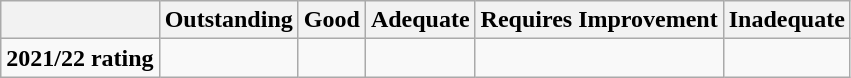<table class="wikitable">
<tr>
<th></th>
<th>Outstanding</th>
<th>Good</th>
<th>Adequate</th>
<th>Requires Improvement</th>
<th>Inadequate</th>
</tr>
<tr style="vertical-align:top;" |>
<td><strong>2021/22 rating</strong></td>
<td></td>
<td></td>
<td></td>
<td></td>
<td></td>
</tr>
</table>
